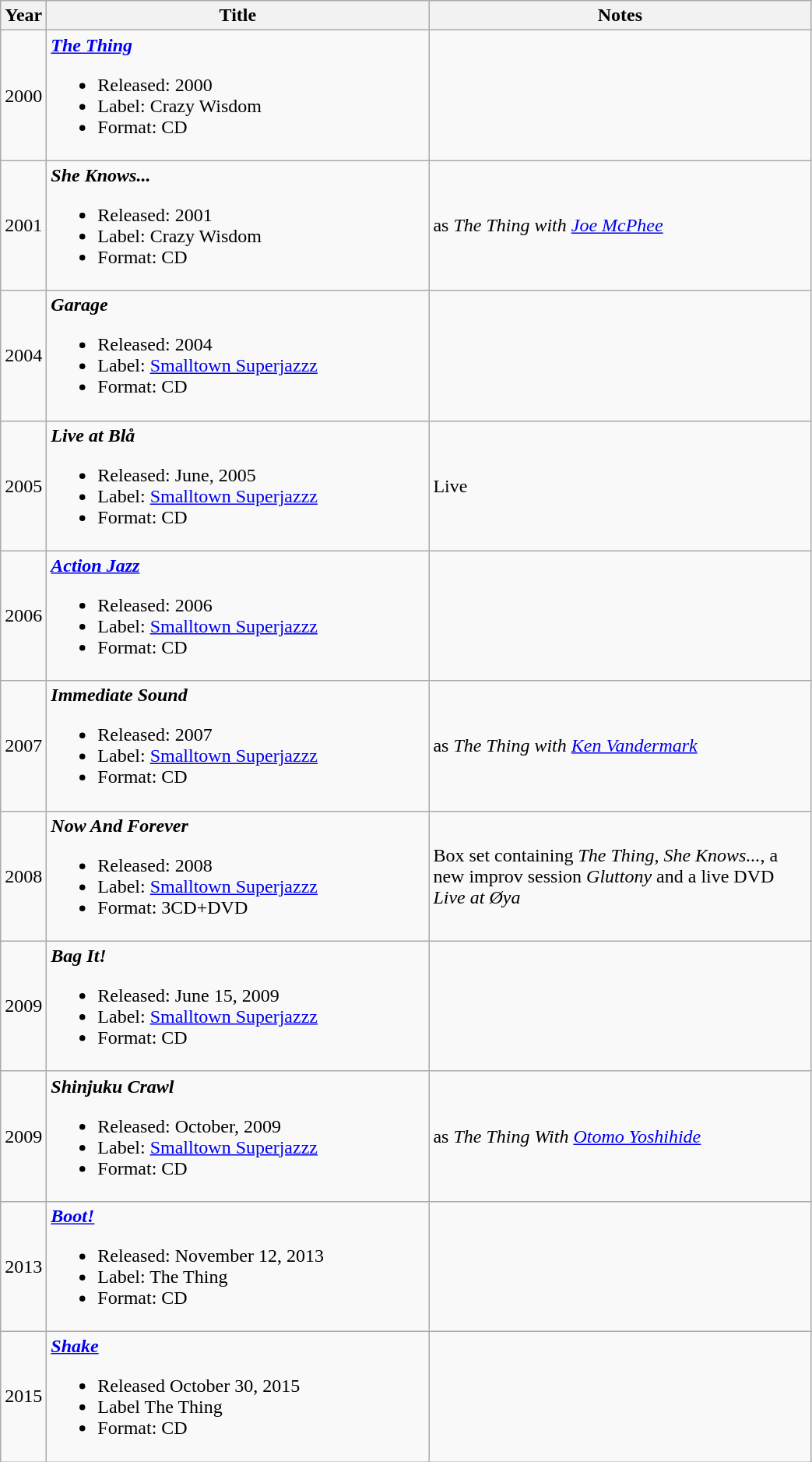<table class="wikitable">
<tr>
<th>Year</th>
<th style="width:20em">Title</th>
<th>Notes</th>
</tr>
<tr>
<td>2000</td>
<td><strong><em><a href='#'>The Thing</a></em></strong><br><ul><li>Released: 2000</li><li>Label: Crazy Wisdom </li><li>Format: CD</li></ul></td>
<td></td>
</tr>
<tr>
<td>2001</td>
<td><strong><em>She Knows...</em></strong><br><ul><li>Released: 2001</li><li>Label: Crazy Wisdom </li><li>Format: CD</li></ul></td>
<td>as <em>The Thing with <a href='#'>Joe McPhee</a></em></td>
</tr>
<tr>
<td>2004</td>
<td style="width:20em"><strong><em>Garage</em></strong><br><ul><li>Released: 2004</li><li>Label: <a href='#'>Smalltown Superjazzz</a> </li><li>Format: CD</li></ul></td>
<td></td>
</tr>
<tr>
<td>2005</td>
<td style="width:20em"><strong><em>Live at Blå</em></strong><br><ul><li>Released: June, 2005</li><li>Label: <a href='#'>Smalltown Superjazzz</a> </li><li>Format: CD</li></ul></td>
<td>Live</td>
</tr>
<tr>
<td>2006</td>
<td style="width:20em"><strong><em><a href='#'>Action Jazz</a></em></strong><br><ul><li>Released: 2006</li><li>Label: <a href='#'>Smalltown Superjazzz</a> </li><li>Format: CD</li></ul></td>
<td></td>
</tr>
<tr>
<td>2007</td>
<td style="width:20em"><strong><em>Immediate Sound</em></strong><br><ul><li>Released: 2007</li><li>Label: <a href='#'>Smalltown Superjazzz</a> </li><li>Format: CD</li></ul></td>
<td>as <em>The Thing with <a href='#'>Ken Vandermark</a></em></td>
</tr>
<tr>
<td>2008</td>
<td style="width:20em"><strong><em>Now And Forever</em></strong><br><ul><li>Released: 2008</li><li>Label: <a href='#'>Smalltown Superjazzz</a> </li><li>Format: 3CD+DVD</li></ul></td>
<td style="width:20em">Box set containing <em>The Thing</em>, <em>She Knows...</em>, a new improv session <em>Gluttony</em> and a live DVD <em>Live at Øya</em></td>
</tr>
<tr>
<td>2009</td>
<td style="width:20em"><strong><em>Bag It!</em></strong><br><ul><li>Released: June 15, 2009</li><li>Label: <a href='#'>Smalltown Superjazzz</a> </li><li>Format: CD</li></ul></td>
<td></td>
</tr>
<tr>
<td>2009</td>
<td style="width:20em"><strong><em>Shinjuku Crawl</em></strong><br><ul><li>Released: October, 2009</li><li>Label: <a href='#'>Smalltown Superjazzz</a> </li><li>Format: CD</li></ul></td>
<td>as <em>The Thing With <a href='#'>Otomo Yoshihide</a></em></td>
</tr>
<tr>
<td>2013</td>
<td style="width:20em"><strong><em><a href='#'>Boot!</a></em></strong><br><ul><li>Released: November 12, 2013</li><li>Label: The Thing </li><li>Format: CD</li></ul></td>
<td></td>
</tr>
<tr>
<td>2015</td>
<td style="width:20em"><strong><em><a href='#'>Shake</a></em></strong><br><ul><li>Released October 30, 2015</li><li>Label The Thing </li><li>Format: CD</li></ul></td>
<td></td>
</tr>
</table>
